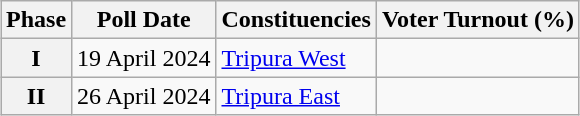<table class="wikitable" style="margin:auto;;">
<tr>
<th>Phase</th>
<th>Poll Date</th>
<th>Constituencies</th>
<th>Voter Turnout (%)</th>
</tr>
<tr>
<th>I</th>
<td>19 April 2024</td>
<td><a href='#'>Tripura West</a></td>
<td></td>
</tr>
<tr>
<th>II</th>
<td>26 April 2024</td>
<td><a href='#'>Tripura East</a></td>
<td></td>
</tr>
</table>
